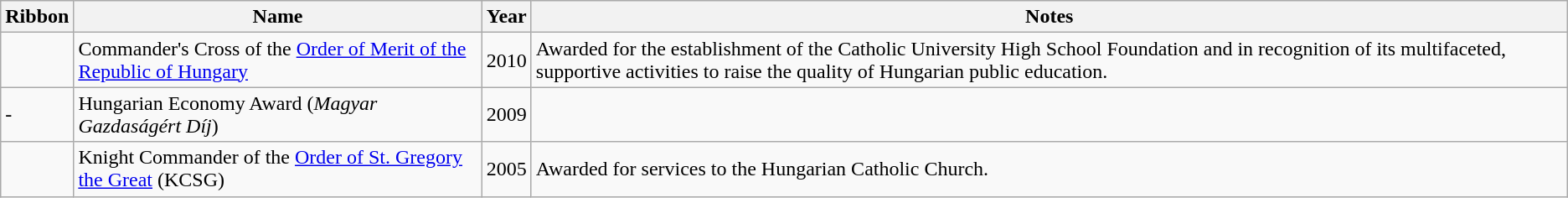<table class="wikitable">
<tr>
<th>Ribbon</th>
<th>Name</th>
<th>Year</th>
<th>Notes</th>
</tr>
<tr>
<td></td>
<td>Commander's Cross of the <a href='#'>Order of Merit of the Republic of Hungary</a></td>
<td>2010</td>
<td>Awarded for the establishment of the Catholic University High School Foundation and in recognition of its multifaceted, supportive activities to raise the quality of Hungarian public education.</td>
</tr>
<tr>
<td>-</td>
<td>Hungarian Economy Award (<em>Magyar Gazdaságért Díj</em>)</td>
<td>2009</td>
<td></td>
</tr>
<tr>
<td></td>
<td>Knight Commander of the <a href='#'>Order of St. Gregory the Great</a> (KCSG)</td>
<td>2005</td>
<td>Awarded for services to the Hungarian Catholic Church.</td>
</tr>
</table>
